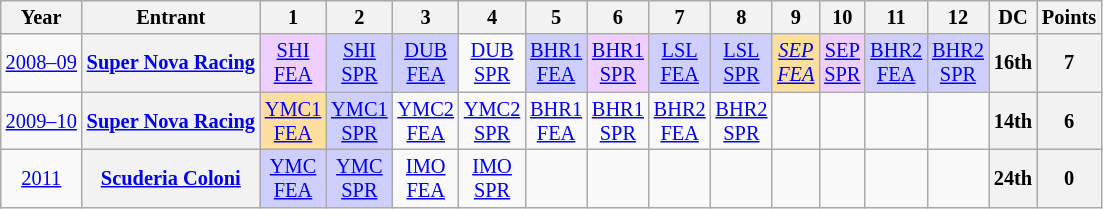<table class="wikitable" style="text-align:center; font-size:85%">
<tr>
<th>Year</th>
<th>Entrant</th>
<th>1</th>
<th>2</th>
<th>3</th>
<th>4</th>
<th>5</th>
<th>6</th>
<th>7</th>
<th>8</th>
<th>9</th>
<th>10</th>
<th>11</th>
<th>12</th>
<th>DC</th>
<th>Points</th>
</tr>
<tr>
<td nowrap><a href='#'>2008–09</a></td>
<th nowrap><a href='#'>Super Nova Racing</a></th>
<td style="background:#EFCFFF;"><a href='#'>SHI<br>FEA</a><br></td>
<td style="background:#CFCFFF;"><a href='#'>SHI<br>SPR</a><br></td>
<td style="background:#CFCFFF;"><a href='#'>DUB<br>FEA</a><br></td>
<td><a href='#'>DUB<br>SPR</a><br></td>
<td style="background:#CFCFFF;"><a href='#'>BHR1<br>FEA</a><br></td>
<td style="background:#EFCFFF;"><a href='#'>BHR1<br>SPR</a><br></td>
<td style="background:#CFCFFF;"><a href='#'>LSL<br>FEA</a><br></td>
<td style="background:#CFCFFF;"><a href='#'>LSL<br>SPR</a><br></td>
<td style="background:#FFDF9F;"><em><a href='#'>SEP<br>FEA</a></em><br></td>
<td style="background:#EFCFFF;"><a href='#'>SEP<br>SPR</a><br></td>
<td style="background:#CFCFFF;"><a href='#'>BHR2<br>FEA</a><br></td>
<td style="background:#CFCFFF;"><a href='#'>BHR2<br>SPR</a><br></td>
<th>16th</th>
<th>7</th>
</tr>
<tr>
<td nowrap><a href='#'>2009–10</a></td>
<th nowrap><a href='#'>Super Nova Racing</a></th>
<td style="background:#FFDF9F;"><a href='#'>YMC1<br>FEA</a><br></td>
<td style="background:#CFCFFF;"><a href='#'>YMC1<br>SPR</a><br></td>
<td><a href='#'>YMC2<br>FEA</a></td>
<td><a href='#'>YMC2<br>SPR</a></td>
<td><a href='#'>BHR1<br>FEA</a></td>
<td><a href='#'>BHR1<br>SPR</a></td>
<td><a href='#'>BHR2<br>FEA</a></td>
<td><a href='#'>BHR2<br>SPR</a></td>
<td></td>
<td></td>
<td></td>
<td></td>
<th>14th</th>
<th>6</th>
</tr>
<tr>
<td><a href='#'>2011</a></td>
<th nowrap><a href='#'>Scuderia Coloni</a></th>
<td style="background:#CFCFFF;"><a href='#'>YMC<br>FEA</a><br></td>
<td style="background:#CFCFFF;"><a href='#'>YMC<br>SPR</a><br></td>
<td><a href='#'>IMO<br>FEA</a></td>
<td><a href='#'>IMO<br>SPR</a></td>
<td></td>
<td></td>
<td></td>
<td></td>
<td></td>
<td></td>
<td></td>
<td></td>
<th>24th</th>
<th>0</th>
</tr>
</table>
